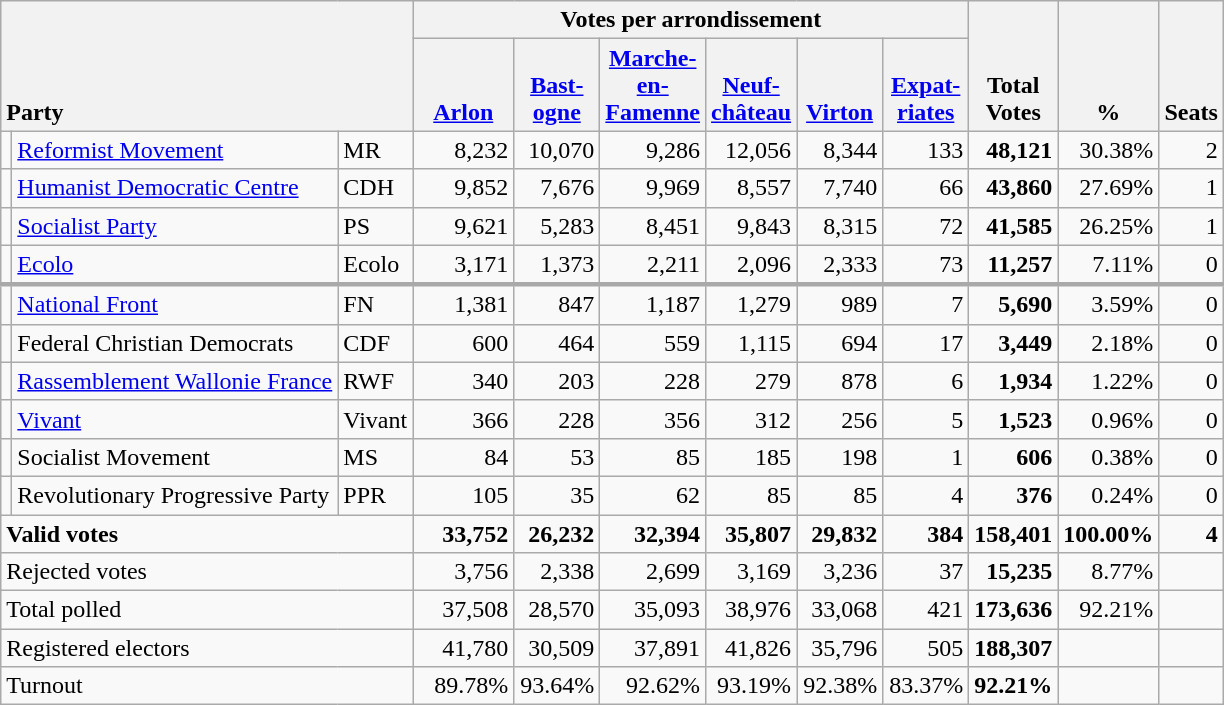<table class="wikitable" border="1" style="text-align:right;">
<tr>
<th style="text-align:left;" valign=bottom rowspan=2 colspan=3>Party</th>
<th colspan=6>Votes per arrondissement</th>
<th align=center valign=bottom rowspan=2 width="50">Total Votes</th>
<th align=center valign=bottom rowspan=2 width="50">%</th>
<th align=center valign=bottom rowspan=2>Seats</th>
</tr>
<tr>
<th align=center valign=bottom width="60"><a href='#'>Arlon</a></th>
<th align=center valign=bottom width="50"><a href='#'>Bast- ogne</a></th>
<th align=center valign=bottom width="50"><a href='#'>Marche- en- Famenne</a></th>
<th align=center valign=bottom width="50"><a href='#'>Neuf- château</a></th>
<th align=center valign=bottom width="50"><a href='#'>Virton</a></th>
<th align=center valign=bottom width="50"><a href='#'>Expat- riates</a></th>
</tr>
<tr>
<td></td>
<td align=left><a href='#'>Reformist Movement</a></td>
<td align=left>MR</td>
<td>8,232</td>
<td>10,070</td>
<td>9,286</td>
<td>12,056</td>
<td>8,344</td>
<td>133</td>
<td><strong>48,121</strong></td>
<td>30.38%</td>
<td>2</td>
</tr>
<tr>
<td></td>
<td align=left style="white-space: nowrap;"><a href='#'>Humanist Democratic Centre</a></td>
<td align=left>CDH</td>
<td>9,852</td>
<td>7,676</td>
<td>9,969</td>
<td>8,557</td>
<td>7,740</td>
<td>66</td>
<td><strong>43,860</strong></td>
<td>27.69%</td>
<td>1</td>
</tr>
<tr>
<td></td>
<td align=left><a href='#'>Socialist Party</a></td>
<td align=left>PS</td>
<td>9,621</td>
<td>5,283</td>
<td>8,451</td>
<td>9,843</td>
<td>8,315</td>
<td>72</td>
<td><strong>41,585</strong></td>
<td>26.25%</td>
<td>1</td>
</tr>
<tr>
<td></td>
<td align=left><a href='#'>Ecolo</a></td>
<td align=left>Ecolo</td>
<td>3,171</td>
<td>1,373</td>
<td>2,211</td>
<td>2,096</td>
<td>2,333</td>
<td>73</td>
<td><strong>11,257</strong></td>
<td>7.11%</td>
<td>0</td>
</tr>
<tr style="border-top:3px solid darkgray;">
<td></td>
<td align=left><a href='#'>National Front</a></td>
<td align=left>FN</td>
<td>1,381</td>
<td>847</td>
<td>1,187</td>
<td>1,279</td>
<td>989</td>
<td>7</td>
<td><strong>5,690</strong></td>
<td>3.59%</td>
<td>0</td>
</tr>
<tr>
<td></td>
<td align=left>Federal Christian Democrats</td>
<td align=left>CDF</td>
<td>600</td>
<td>464</td>
<td>559</td>
<td>1,115</td>
<td>694</td>
<td>17</td>
<td><strong>3,449</strong></td>
<td>2.18%</td>
<td>0</td>
</tr>
<tr>
<td></td>
<td align=left><a href='#'>Rassemblement Wallonie France</a></td>
<td align=left>RWF</td>
<td>340</td>
<td>203</td>
<td>228</td>
<td>279</td>
<td>878</td>
<td>6</td>
<td><strong>1,934</strong></td>
<td>1.22%</td>
<td>0</td>
</tr>
<tr>
<td></td>
<td align=left><a href='#'>Vivant</a></td>
<td align=left>Vivant</td>
<td>366</td>
<td>228</td>
<td>356</td>
<td>312</td>
<td>256</td>
<td>5</td>
<td><strong>1,523</strong></td>
<td>0.96%</td>
<td>0</td>
</tr>
<tr>
<td></td>
<td align=left>Socialist Movement</td>
<td align=left>MS</td>
<td>84</td>
<td>53</td>
<td>85</td>
<td>185</td>
<td>198</td>
<td>1</td>
<td><strong>606</strong></td>
<td>0.38%</td>
<td>0</td>
</tr>
<tr>
<td></td>
<td align=left>Revolutionary Progressive Party</td>
<td align=left>PPR</td>
<td>105</td>
<td>35</td>
<td>62</td>
<td>85</td>
<td>85</td>
<td>4</td>
<td><strong>376</strong></td>
<td>0.24%</td>
<td>0</td>
</tr>
<tr style="font-weight:bold">
<td align=left colspan=3>Valid votes</td>
<td>33,752</td>
<td>26,232</td>
<td>32,394</td>
<td>35,807</td>
<td>29,832</td>
<td>384</td>
<td>158,401</td>
<td>100.00%</td>
<td>4</td>
</tr>
<tr>
<td align=left colspan=3>Rejected votes</td>
<td>3,756</td>
<td>2,338</td>
<td>2,699</td>
<td>3,169</td>
<td>3,236</td>
<td>37</td>
<td><strong>15,235</strong></td>
<td>8.77%</td>
<td></td>
</tr>
<tr>
<td align=left colspan=3>Total polled</td>
<td>37,508</td>
<td>28,570</td>
<td>35,093</td>
<td>38,976</td>
<td>33,068</td>
<td>421</td>
<td><strong>173,636</strong></td>
<td>92.21%</td>
<td></td>
</tr>
<tr>
<td align=left colspan=3>Registered electors</td>
<td>41,780</td>
<td>30,509</td>
<td>37,891</td>
<td>41,826</td>
<td>35,796</td>
<td>505</td>
<td><strong>188,307</strong></td>
<td></td>
<td></td>
</tr>
<tr>
<td align=left colspan=3>Turnout</td>
<td>89.78%</td>
<td>93.64%</td>
<td>92.62%</td>
<td>93.19%</td>
<td>92.38%</td>
<td>83.37%</td>
<td><strong>92.21%</strong></td>
<td></td>
<td></td>
</tr>
</table>
